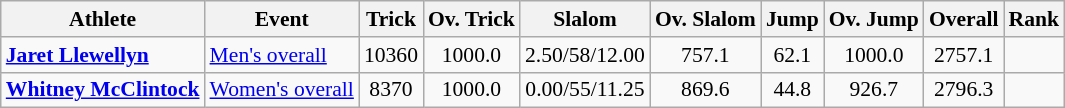<table class="wikitable" style="font-size:90%">
<tr>
<th>Athlete</th>
<th>Event</th>
<th>Trick</th>
<th>Ov. Trick</th>
<th>Slalom</th>
<th>Ov. Slalom</th>
<th>Jump</th>
<th>Ov. Jump</th>
<th>Overall</th>
<th>Rank</th>
</tr>
<tr align=center>
<td align=left><strong><a href='#'>Jaret Llewellyn</a></strong></td>
<td align=left><a href='#'>Men's overall</a></td>
<td>10360</td>
<td>1000.0</td>
<td>2.50/58/12.00</td>
<td>757.1</td>
<td>62.1</td>
<td>1000.0</td>
<td>2757.1</td>
<td></td>
</tr>
<tr align=center>
<td align=left><strong><a href='#'>Whitney McClintock</a></strong></td>
<td align=left><a href='#'>Women's overall</a></td>
<td>8370</td>
<td>1000.0</td>
<td>0.00/55/11.25</td>
<td>869.6</td>
<td>44.8</td>
<td>926.7</td>
<td>2796.3</td>
<td></td>
</tr>
</table>
